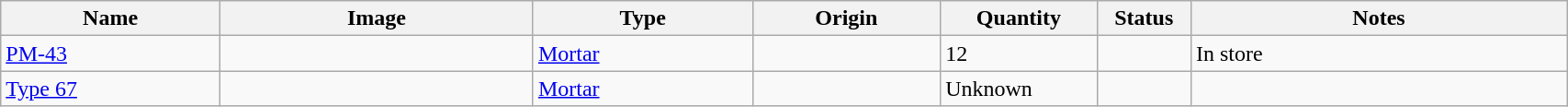<table class="wikitable" style="width:90%;">
<tr>
<th width=14%>Name</th>
<th width=20%>Image</th>
<th width=14%>Type</th>
<th width=12%>Origin</th>
<th width=10%>Quantity</th>
<th width=06%>Status</th>
<th width=24%>Notes</th>
</tr>
<tr>
<td><a href='#'>PM-43</a></td>
<td></td>
<td><a href='#'>Mortar</a></td>
<td></td>
<td>12</td>
<td></td>
<td>In store</td>
</tr>
<tr>
<td><a href='#'>Type 67</a></td>
<td></td>
<td><a href='#'>Mortar</a></td>
<td></td>
<td>Unknown</td>
<td></td>
<td></td>
</tr>
</table>
